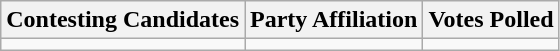<table class="wikitable sortable">
<tr>
<th>Contesting Candidates</th>
<th>Party Affiliation</th>
<th>Votes Polled</th>
</tr>
<tr>
<td></td>
<td></td>
<td></td>
</tr>
</table>
